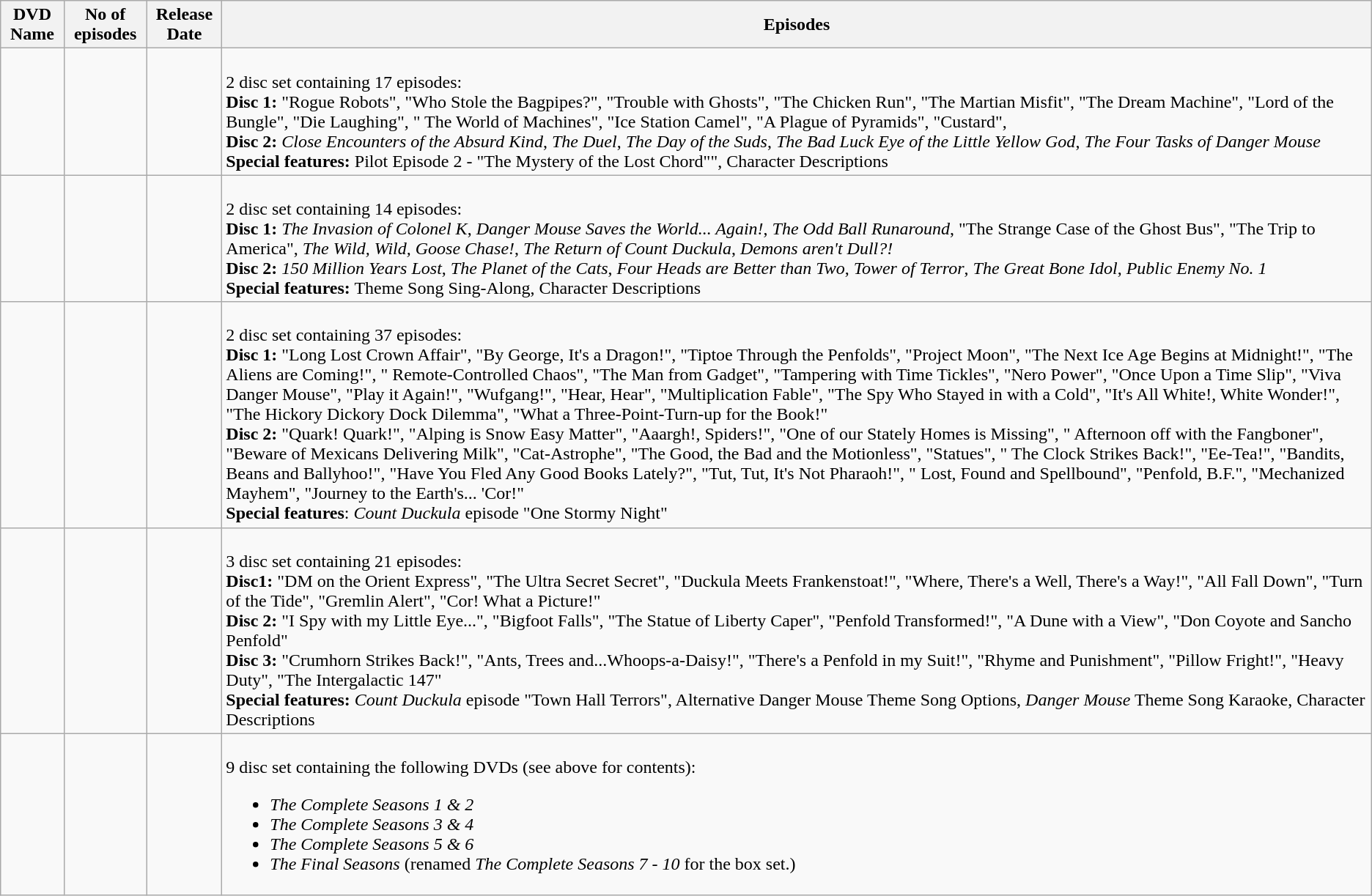<table class="wikitable">
<tr>
<th>DVD Name</th>
<th>No of episodes</th>
<th>Release Date</th>
<th>Episodes</th>
</tr>
<tr>
<td></td>
<td></td>
<td></td>
<td><br>2 disc set containing 17 episodes:<br><strong>Disc 1:</strong> "Rogue Robots", "Who Stole the Bagpipes?", "Trouble with Ghosts", "The Chicken Run", "The Martian Misfit", "The Dream Machine", "Lord of the Bungle", "Die Laughing", " The World of Machines", "Ice Station Camel", "A Plague of Pyramids", "Custard", <br> <strong>Disc 2:</strong> <em>Close Encounters of the Absurd Kind</em>, <em>The Duel</em>, <em>The Day of the Suds</em>, <em>The Bad Luck Eye of the Little Yellow God</em>, <em>The Four Tasks of Danger Mouse</em><br><strong>Special features:</strong> Pilot Episode 2  - "The Mystery of the Lost Chord"", Character Descriptions</td>
</tr>
<tr>
<td></td>
<td></td>
<td></td>
<td><br>2 disc set containing 14 episodes:<br><strong>Disc 1:</strong> <em>The Invasion of Colonel K</em>, <em>Danger Mouse Saves the World... Again!</em>, <em>The Odd Ball Runaround</em>, "The Strange Case of the Ghost Bus", "The Trip to America", <em>The Wild, Wild, Goose Chase!</em>, <em>The Return of Count Duckula</em>, <em>Demons aren't Dull?!</em><br><strong>Disc 2:</strong> <em>150 Million Years Lost</em>, <em>The Planet of the Cats</em>, <em>Four Heads are Better than Two</em>, <em>Tower of Terror</em>, <em>The Great Bone Idol</em>, <em>Public Enemy No. 1</em><br><strong>Special features:</strong> Theme Song Sing-Along, Character Descriptions</td>
</tr>
<tr>
<td></td>
<td></td>
<td></td>
<td><br>2 disc set containing 37 episodes:<br><strong>Disc 1:</strong> "Long Lost Crown Affair", "By George, It's a Dragon!", "Tiptoe Through the Penfolds", "Project Moon", "The Next Ice Age Begins at Midnight!", "The Aliens are Coming!", " Remote-Controlled Chaos", "The Man from Gadget", "Tampering with Time Tickles", "Nero Power", "Once Upon a Time Slip", "Viva Danger Mouse", "Play it Again!", "Wufgang!", "Hear, Hear", "Multiplication Fable", "The Spy Who Stayed in with a Cold", "It's All White!, White Wonder!", "The Hickory Dickory Dock Dilemma", "What a Three-Point-Turn-up for the Book!"<br><strong>Disc 2:</strong> "Quark! Quark!", "Alping is Snow Easy Matter", "Aaargh!, Spiders!", "One of our Stately Homes is Missing", " Afternoon off with the Fangboner", "Beware of Mexicans Delivering Milk", "Cat-Astrophe", "The Good, the Bad and the Motionless", "Statues", " The Clock Strikes Back!", "Ee-Tea!", "Bandits, Beans and Ballyhoo!", "Have You Fled Any Good Books Lately?", "Tut, Tut, It's Not Pharaoh!", " Lost, Found and Spellbound", "Penfold, B.F.", "Mechanized Mayhem", "Journey to the Earth's... 'Cor!"<br><strong>Special features</strong>: <em>Count Duckula</em> episode "One Stormy Night"</td>
</tr>
<tr>
<td></td>
<td></td>
<td></td>
<td><br>3 disc set containing 21 episodes:<br><strong>Disc1:</strong> "DM on the Orient Express", "The Ultra Secret Secret", "Duckula Meets Frankenstoat!", "Where, There's a Well, There's a Way!", "All Fall Down", "Turn of the Tide", "Gremlin Alert", "Cor! What a Picture!"<br><strong>Disc 2:</strong> "I Spy with my Little Eye...", "Bigfoot Falls", "The Statue of Liberty Caper", "Penfold Transformed!", "A Dune with a View", "Don Coyote and Sancho Penfold"<br><strong>Disc 3:</strong> "Crumhorn Strikes Back!", "Ants, Trees and...Whoops-a-Daisy!", "There's a Penfold in my Suit!", "Rhyme and Punishment", "Pillow Fright!", "Heavy Duty", "The Intergalactic 147"<br><strong>Special features:</strong> <em>Count Duckula</em> episode "Town Hall Terrors", Alternative Danger Mouse Theme Song Options, <em>Danger Mouse</em> Theme Song Karaoke, Character Descriptions</td>
</tr>
<tr>
<td></td>
<td></td>
<td></td>
<td><br>9 disc set containing the following DVDs (see above for contents):<ul><li><em>The Complete Seasons 1 & 2</em></li><li><em>The Complete Seasons 3 & 4</em></li><li><em>The Complete Seasons 5 & 6</em></li><li><em>The Final Seasons</em> (renamed <em>The Complete Seasons 7 - 10</em> for the box set.)</li></ul></td>
</tr>
</table>
